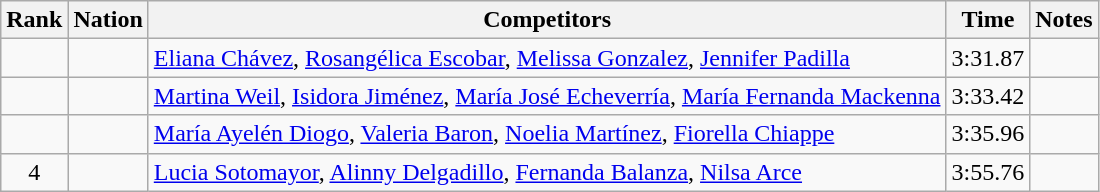<table class="wikitable sortable" style="text-align:center">
<tr>
<th>Rank</th>
<th>Nation</th>
<th>Competitors</th>
<th>Time</th>
<th>Notes</th>
</tr>
<tr>
<td></td>
<td align=left></td>
<td align=left><a href='#'>Eliana Chávez</a>, <a href='#'>Rosangélica Escobar</a>, <a href='#'>Melissa Gonzalez</a>, <a href='#'>Jennifer Padilla</a></td>
<td>3:31.87</td>
<td><strong></strong></td>
</tr>
<tr>
<td></td>
<td align=left></td>
<td align=left><a href='#'>Martina Weil</a>, <a href='#'>Isidora Jiménez</a>, <a href='#'>María José Echeverría</a>, <a href='#'>María Fernanda Mackenna</a></td>
<td>3:33.42</td>
<td></td>
</tr>
<tr>
<td></td>
<td align=left></td>
<td align=left><a href='#'>María Ayelén Diogo</a>, <a href='#'>Valeria Baron</a>, <a href='#'>Noelia Martínez</a>, <a href='#'>Fiorella Chiappe</a></td>
<td>3:35.96</td>
<td><strong></strong></td>
</tr>
<tr>
<td>4</td>
<td align=left></td>
<td align=left><a href='#'>Lucia Sotomayor</a>, <a href='#'>Alinny Delgadillo</a>, <a href='#'>Fernanda Balanza</a>, <a href='#'>Nilsa Arce</a></td>
<td>3:55.76</td>
<td></td>
</tr>
</table>
